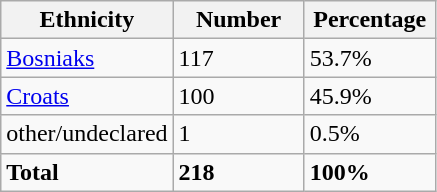<table class="wikitable">
<tr>
<th width="100px">Ethnicity</th>
<th width="80px">Number</th>
<th width="80px">Percentage</th>
</tr>
<tr>
<td><a href='#'>Bosniaks</a></td>
<td>117</td>
<td>53.7%</td>
</tr>
<tr>
<td><a href='#'>Croats</a></td>
<td>100</td>
<td>45.9%</td>
</tr>
<tr>
<td>other/undeclared</td>
<td>1</td>
<td>0.5%</td>
</tr>
<tr>
<td><strong>Total</strong></td>
<td><strong>218</strong></td>
<td><strong>100%</strong></td>
</tr>
</table>
